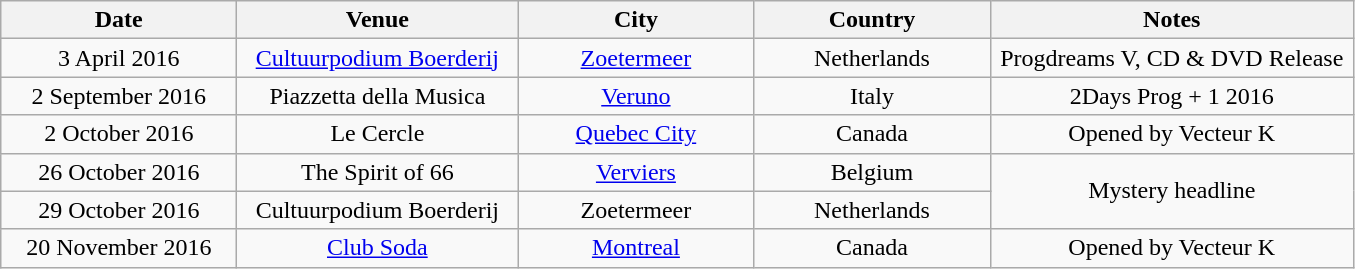<table class="wikitable" style="text-align:center;">
<tr>
<th width="150">Date</th>
<th width="180">Venue</th>
<th width="150">City</th>
<th width="150">Country</th>
<th width="235">Notes</th>
</tr>
<tr>
<td>3 April 2016</td>
<td><a href='#'>Cultuurpodium Boerderij</a></td>
<td><a href='#'>Zoetermeer</a></td>
<td>Netherlands</td>
<td>Progdreams V, CD & DVD Release</td>
</tr>
<tr>
<td>2 September 2016</td>
<td>Piazzetta della Musica</td>
<td><a href='#'>Veruno</a></td>
<td>Italy</td>
<td>2Days Prog + 1 2016</td>
</tr>
<tr>
<td>2 October 2016</td>
<td>Le Cercle</td>
<td><a href='#'>Quebec City</a></td>
<td>Canada</td>
<td>Opened by Vecteur K</td>
</tr>
<tr>
<td>26 October 2016</td>
<td>The Spirit of 66</td>
<td><a href='#'>Verviers</a></td>
<td>Belgium</td>
<td rowspan="2">Mystery headline</td>
</tr>
<tr>
<td>29 October 2016</td>
<td>Cultuurpodium Boerderij</td>
<td>Zoetermeer</td>
<td>Netherlands</td>
</tr>
<tr>
<td>20 November 2016</td>
<td><a href='#'>Club Soda</a></td>
<td><a href='#'>Montreal</a></td>
<td>Canada</td>
<td>Opened by Vecteur K</td>
</tr>
</table>
